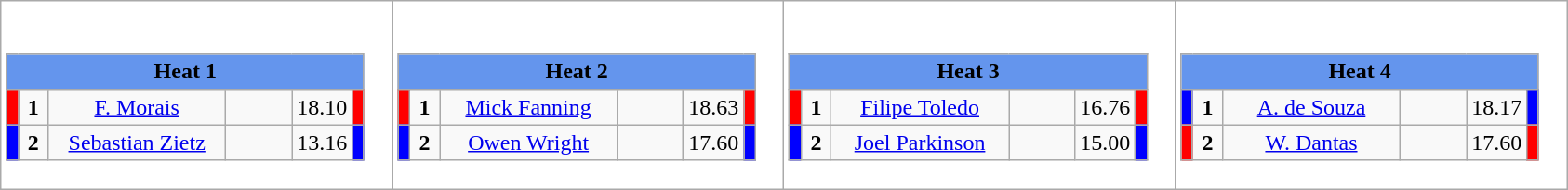<table class="wikitable" style="background:#fff;">
<tr>
<td><div><br><table class="wikitable">
<tr>
<td colspan="6"  style="text-align:center; background:#6495ed;"><strong>Heat 1</strong></td>
</tr>
<tr>
<td style="width:01px; background: #f00;"></td>
<td style="width:14px; text-align:center;"><strong>1</strong></td>
<td style="width:120px; text-align:center;"><a href='#'>F. Morais</a></td>
<td style="width:40px; text-align:center;"></td>
<td style="width:20px; text-align:center;">18.10</td>
<td style="width:01px; background: #f00;"></td>
</tr>
<tr>
<td style="width:01px; background: #00f;"></td>
<td style="width:14px; text-align:center;"><strong>2</strong></td>
<td style="width:120px; text-align:center;"><a href='#'>Sebastian Zietz</a></td>
<td style="width:40px; text-align:center;"></td>
<td style="width:20px; text-align:center;">13.16</td>
<td style="width:01px; background: #00f;"></td>
</tr>
</table>
</div></td>
<td><div><br><table class="wikitable">
<tr>
<td colspan="6"  style="text-align:center; background:#6495ed;"><strong>Heat 2</strong></td>
</tr>
<tr>
<td style="width:01px; background: #f00;"></td>
<td style="width:14px; text-align:center;"><strong>1</strong></td>
<td style="width:120px; text-align:center;"><a href='#'>Mick Fanning</a></td>
<td style="width:40px; text-align:center;"></td>
<td style="width:20px; text-align:center;">18.63</td>
<td style="width:01px; background: #f00;"></td>
</tr>
<tr>
<td style="width:01px; background: #00f;"></td>
<td style="width:14px; text-align:center;"><strong>2</strong></td>
<td style="width:120px; text-align:center;"><a href='#'>Owen Wright</a></td>
<td style="width:40px; text-align:center;"></td>
<td style="width:20px; text-align:center;">17.60</td>
<td style="width:01px; background: #00f;"></td>
</tr>
</table>
</div></td>
<td><div><br><table class="wikitable">
<tr>
<td colspan="6"  style="text-align:center; background:#6495ed;"><strong>Heat 3</strong></td>
</tr>
<tr>
<td style="width:01px; background: #f00;"></td>
<td style="width:14px; text-align:center;"><strong>1</strong></td>
<td style="width:120px; text-align:center;"><a href='#'>Filipe Toledo</a></td>
<td style="width:40px; text-align:center;"></td>
<td style="width:20px; text-align:center;">16.76</td>
<td style="width:01px; background: #f00;"></td>
</tr>
<tr>
<td style="width:01px; background: #00f;"></td>
<td style="width:14px; text-align:center;"><strong>2</strong></td>
<td style="width:120px; text-align:center;"><a href='#'>Joel Parkinson</a></td>
<td style="width:40px; text-align:center;"></td>
<td style="width:20px; text-align:center;">15.00</td>
<td style="width:01px; background: #00f;"></td>
</tr>
</table>
</div></td>
<td><div><br><table class="wikitable">
<tr>
<td colspan="6"  style="text-align:center; background:#6495ed;"><strong>Heat 4</strong></td>
</tr>
<tr>
<td style="width:01px; background: #00f;"></td>
<td style="width:14px; text-align:center;"><strong>1</strong></td>
<td style="width:120px; text-align:center;"><a href='#'>A. de Souza</a></td>
<td style="width:40px; text-align:center;"></td>
<td style="width:20px; text-align:center;">18.17</td>
<td style="width:01px; background: #00f;"></td>
</tr>
<tr>
<td style="width:01px; background: #f00;"></td>
<td style="width:14px; text-align:center;"><strong>2</strong></td>
<td style="width:120px; text-align:center;"><a href='#'>W. Dantas</a></td>
<td style="width:40px; text-align:center;"></td>
<td style="width:20px; text-align:center;">17.60</td>
<td style="width:01px; background: #f00;"></td>
</tr>
</table>
</div></td>
</tr>
</table>
